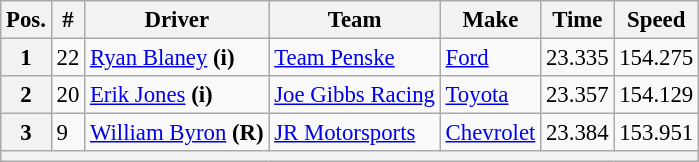<table class="wikitable" style="font-size:95%">
<tr>
<th>Pos.</th>
<th>#</th>
<th>Driver</th>
<th>Team</th>
<th>Make</th>
<th>Time</th>
<th>Speed</th>
</tr>
<tr>
<th>1</th>
<td>22</td>
<td><a href='#'>Ryan Blaney</a> <strong>(i)</strong></td>
<td><a href='#'>Team Penske</a></td>
<td><a href='#'>Ford</a></td>
<td>23.335</td>
<td>154.275</td>
</tr>
<tr>
<th>2</th>
<td>20</td>
<td><a href='#'>Erik Jones</a> <strong>(i)</strong></td>
<td><a href='#'>Joe Gibbs Racing</a></td>
<td><a href='#'>Toyota</a></td>
<td>23.357</td>
<td>154.129</td>
</tr>
<tr>
<th>3</th>
<td>9</td>
<td><a href='#'>William Byron</a> <strong>(R)</strong></td>
<td><a href='#'>JR Motorsports</a></td>
<td><a href='#'>Chevrolet</a></td>
<td>23.384</td>
<td>153.951</td>
</tr>
<tr>
<th colspan="7"></th>
</tr>
</table>
